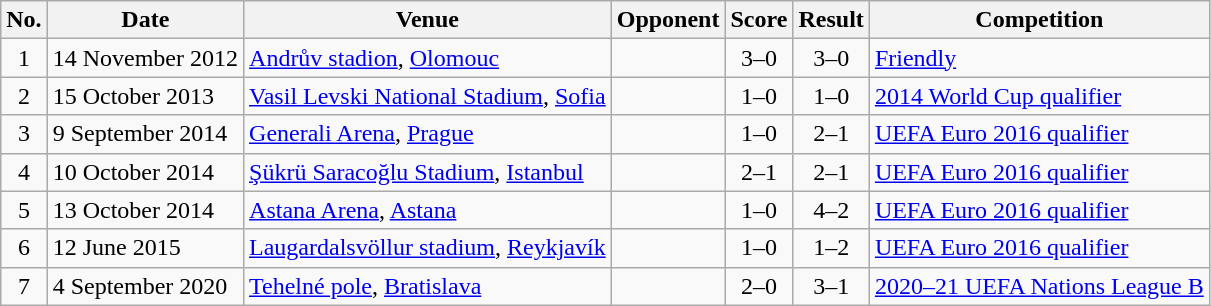<table class="wikitable sortable">
<tr>
<th scope="col">No.</th>
<th scope="col">Date</th>
<th scope="col">Venue</th>
<th scope="col">Opponent</th>
<th scope="col">Score</th>
<th scope="col">Result</th>
<th scope="col">Competition</th>
</tr>
<tr>
<td align="center">1</td>
<td>14 November 2012</td>
<td><a href='#'>Andrův stadion</a>, <a href='#'>Olomouc</a></td>
<td></td>
<td align="center">3–0</td>
<td align="center">3–0</td>
<td><a href='#'>Friendly</a></td>
</tr>
<tr>
<td align="center">2</td>
<td>15 October 2013</td>
<td><a href='#'>Vasil Levski National Stadium</a>, <a href='#'>Sofia</a></td>
<td></td>
<td align="center">1–0</td>
<td align="center">1–0</td>
<td><a href='#'>2014 World Cup qualifier</a></td>
</tr>
<tr>
<td align="center">3</td>
<td>9 September 2014</td>
<td><a href='#'>Generali Arena</a>, <a href='#'>Prague</a></td>
<td></td>
<td align="center">1–0</td>
<td align="center">2–1</td>
<td><a href='#'>UEFA Euro 2016 qualifier</a></td>
</tr>
<tr>
<td align="center">4</td>
<td>10 October 2014</td>
<td><a href='#'>Şükrü Saracoğlu Stadium</a>, <a href='#'>Istanbul</a></td>
<td></td>
<td align="center">2–1</td>
<td align="center">2–1</td>
<td><a href='#'>UEFA Euro 2016 qualifier</a></td>
</tr>
<tr>
<td align="center">5</td>
<td>13 October 2014</td>
<td><a href='#'>Astana Arena</a>, <a href='#'>Astana</a></td>
<td></td>
<td align="center">1–0</td>
<td align="center">4–2</td>
<td><a href='#'>UEFA Euro 2016 qualifier</a></td>
</tr>
<tr>
<td align="center">6</td>
<td>12 June 2015</td>
<td><a href='#'>Laugardalsvöllur stadium</a>, <a href='#'>Reykjavík</a></td>
<td></td>
<td align="center">1–0</td>
<td align="center">1–2</td>
<td><a href='#'>UEFA Euro 2016 qualifier</a></td>
</tr>
<tr>
<td align="center">7</td>
<td>4 September 2020</td>
<td><a href='#'>Tehelné pole</a>, <a href='#'>Bratislava</a></td>
<td></td>
<td align="center">2–0</td>
<td align="center">3–1</td>
<td><a href='#'>2020–21 UEFA Nations League B</a></td>
</tr>
</table>
